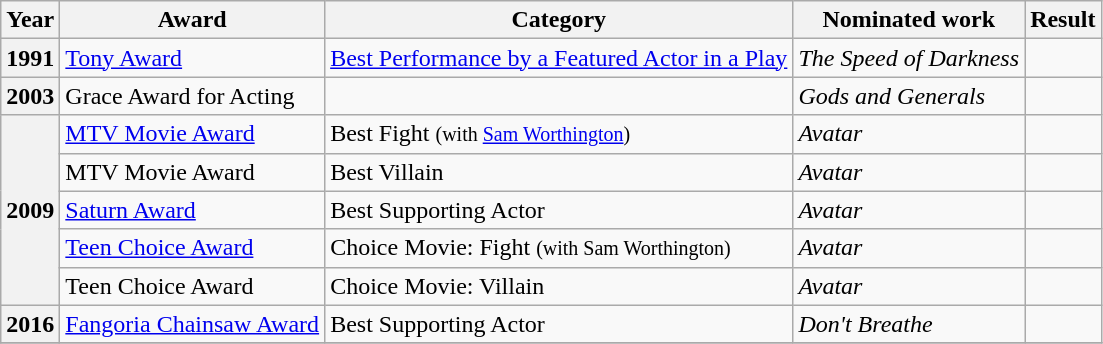<table class="wikitable sortable">
<tr>
<th>Year</th>
<th>Award</th>
<th>Category</th>
<th>Nominated work</th>
<th>Result</th>
</tr>
<tr>
<th>1991</th>
<td><a href='#'>Tony Award</a></td>
<td><a href='#'>Best Performance by a Featured Actor in a Play</a></td>
<td><em>The Speed of Darkness</em></td>
<td></td>
</tr>
<tr>
<th>2003</th>
<td>Grace Award for Acting</td>
<td></td>
<td><em>Gods and Generals</em></td>
<td></td>
</tr>
<tr>
<th rowspan="5">2009</th>
<td><a href='#'>MTV Movie Award</a></td>
<td>Best Fight <small>(with <a href='#'>Sam Worthington</a>)</small></td>
<td><em>Avatar</em></td>
<td></td>
</tr>
<tr>
<td>MTV Movie Award</td>
<td>Best Villain</td>
<td><em>Avatar</em></td>
<td></td>
</tr>
<tr>
<td><a href='#'>Saturn Award</a></td>
<td>Best Supporting Actor</td>
<td><em>Avatar</em></td>
<td></td>
</tr>
<tr>
<td><a href='#'>Teen Choice Award</a></td>
<td>Choice Movie: Fight <small>(with Sam Worthington)</small></td>
<td><em>Avatar</em></td>
<td></td>
</tr>
<tr>
<td>Teen Choice Award</td>
<td>Choice Movie: Villain</td>
<td><em>Avatar</em></td>
<td></td>
</tr>
<tr>
<th>2016</th>
<td><a href='#'>Fangoria Chainsaw Award</a></td>
<td>Best Supporting Actor</td>
<td><em>Don't Breathe</em></td>
<td></td>
</tr>
<tr>
</tr>
</table>
